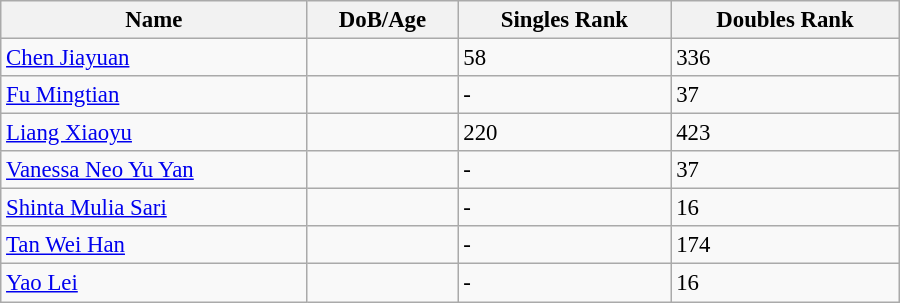<table class="wikitable"  style="width:600px; font-size:95%;">
<tr>
<th align="left">Name</th>
<th align="left">DoB/Age</th>
<th align="left">Singles Rank</th>
<th align="left">Doubles Rank</th>
</tr>
<tr>
<td><a href='#'>Chen Jiayuan</a></td>
<td></td>
<td>58</td>
<td>336</td>
</tr>
<tr>
<td><a href='#'>Fu Mingtian</a></td>
<td></td>
<td>-</td>
<td>37</td>
</tr>
<tr>
<td><a href='#'>Liang Xiaoyu</a></td>
<td></td>
<td>220</td>
<td>423</td>
</tr>
<tr>
<td><a href='#'>Vanessa Neo Yu Yan</a></td>
<td></td>
<td>-</td>
<td>37</td>
</tr>
<tr>
<td><a href='#'>Shinta Mulia Sari</a></td>
<td></td>
<td>-</td>
<td>16</td>
</tr>
<tr>
<td><a href='#'>Tan Wei Han</a></td>
<td></td>
<td>-</td>
<td>174</td>
</tr>
<tr>
<td><a href='#'>Yao Lei</a></td>
<td></td>
<td>-</td>
<td>16</td>
</tr>
</table>
